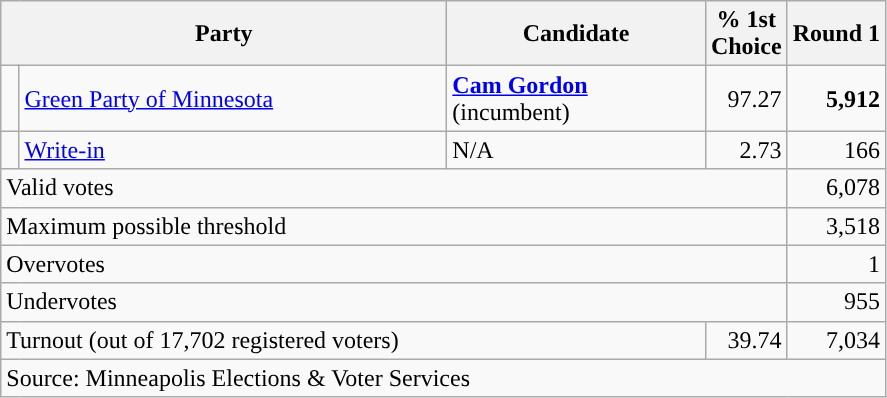<table class="wikitable">
<tr>
<th colspan="2" style="width:290px">Party</th>
<th style="width:165px">Candidate</th>
<th>% 1st<br>Choice</th>
<th>Round 1</th>
</tr>
<tr>
<td style="background-color:"></td>
<td><a href='#'>Green Party of Minnesota</a></td>
<td><strong><a href='#'>Cam Gordon</a></strong> (incumbent)</td>
<td align="right">97.27</td>
<td align="right"><strong>5,912</strong></td>
</tr>
<tr>
<td style="background-color:"></td>
<td><a href='#'>Write-in</a></td>
<td>N/A</td>
<td align="right">2.73</td>
<td align="right">166</td>
</tr>
<tr>
<td colspan="4">Valid votes</td>
<td align="right">6,078</td>
</tr>
<tr>
<td colspan="4">Maximum possible threshold</td>
<td align="right">3,518</td>
</tr>
<tr>
<td colspan="4">Overvotes</td>
<td align="right">1</td>
</tr>
<tr>
<td colspan="4">Undervotes</td>
<td align="right">955</td>
</tr>
<tr>
<td colspan="3">Turnout (out of 17,702 registered voters)</td>
<td align="right">39.74</td>
<td align="right">7,034</td>
</tr>
<tr>
<td colspan="5">Source: Minneapolis Elections & Voter Services</td>
</tr>
</table>
